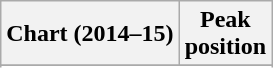<table class="wikitable sortable plainrowheaders">
<tr>
<th scope="col">Chart (2014–15)</th>
<th scope="col">Peak<br>position</th>
</tr>
<tr>
</tr>
<tr>
</tr>
<tr>
</tr>
<tr>
</tr>
<tr>
</tr>
<tr>
</tr>
<tr>
</tr>
<tr>
</tr>
<tr>
</tr>
<tr>
</tr>
<tr>
</tr>
<tr>
</tr>
<tr>
</tr>
<tr>
</tr>
<tr>
</tr>
<tr>
</tr>
<tr>
</tr>
</table>
